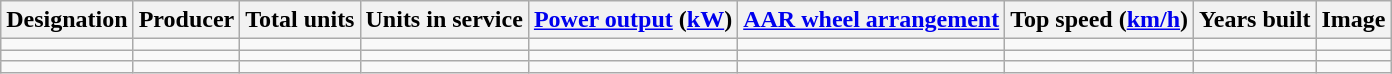<table class="wikitable sortable">
<tr>
<th>Designation</th>
<th>Producer</th>
<th>Total units</th>
<th>Units in service</th>
<th><a href='#'>Power output</a> (<a href='#'>kW</a>)</th>
<th><a href='#'>AAR wheel arrangement</a></th>
<th>Top speed (<a href='#'>km/h</a>)</th>
<th>Years built</th>
<th>Image</th>
</tr>
<tr>
<td></td>
<td></td>
<td></td>
<td></td>
<td></td>
<td></td>
<td></td>
<td></td>
<td></td>
</tr>
<tr>
<td></td>
<td></td>
<td></td>
<td></td>
<td></td>
<td></td>
<td></td>
<td></td>
<td></td>
</tr>
<tr>
<td></td>
<td></td>
<td></td>
<td></td>
<td></td>
<td></td>
<td></td>
<td></td>
<td></td>
</tr>
</table>
